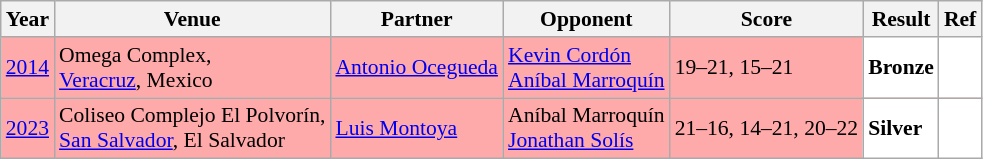<table class="sortable wikitable" style="font-size: 90%;">
<tr>
<th>Year</th>
<th>Venue</th>
<th>Partner</th>
<th>Opponent</th>
<th>Score</th>
<th>Result</th>
<th>Ref</th>
</tr>
<tr style="background:#FFAAAA">
<td align="center"><a href='#'>2014</a></td>
<td align="left">Omega Complex,<br><a href='#'>Veracruz</a>, Mexico</td>
<td align="left"> <a href='#'>Antonio Ocegueda</a></td>
<td align="left"> <a href='#'>Kevin Cordón</a><br> <a href='#'>Aníbal Marroquín</a></td>
<td align="left">19–21, 15–21</td>
<td style="text-align:left; background:white"> <strong>Bronze</strong></td>
<td style="text-align:center; background:white"></td>
</tr>
<tr style="background:#FFAAAA">
<td align="center"><a href='#'>2023</a></td>
<td align="left">Coliseo Complejo El Polvorín,<br><a href='#'>San Salvador</a>, El Salvador</td>
<td align="left"> <a href='#'>Luis Montoya</a></td>
<td align="left">Aníbal Marroquín<br><a href='#'>Jonathan Solís</a></td>
<td align="left">21–16, 14–21, 20–22</td>
<td style="text-align:left; background:white"> <strong>Silver</strong></td>
<td style="text-align:center; background:white"></td>
</tr>
</table>
